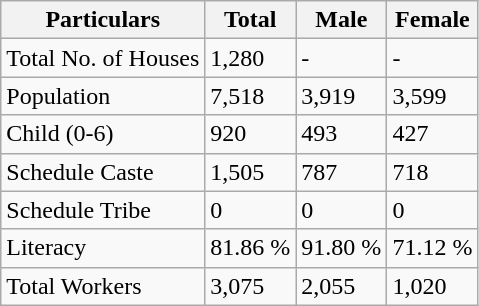<table class="wikitable">
<tr>
<th>Particulars</th>
<th>Total</th>
<th>Male</th>
<th>Female</th>
</tr>
<tr>
<td>Total No. of Houses</td>
<td>1,280</td>
<td>-</td>
<td>-</td>
</tr>
<tr>
<td>Population</td>
<td>7,518</td>
<td>3,919</td>
<td>3,599</td>
</tr>
<tr>
<td>Child (0-6)</td>
<td>920</td>
<td>493</td>
<td>427</td>
</tr>
<tr>
<td>Schedule Caste</td>
<td>1,505</td>
<td>787</td>
<td>718</td>
</tr>
<tr>
<td>Schedule Tribe</td>
<td>0</td>
<td>0</td>
<td>0</td>
</tr>
<tr>
<td>Literacy</td>
<td>81.86 %</td>
<td>91.80 %</td>
<td>71.12 %</td>
</tr>
<tr>
<td>Total Workers</td>
<td>3,075</td>
<td>2,055</td>
<td>1,020</td>
</tr>
</table>
